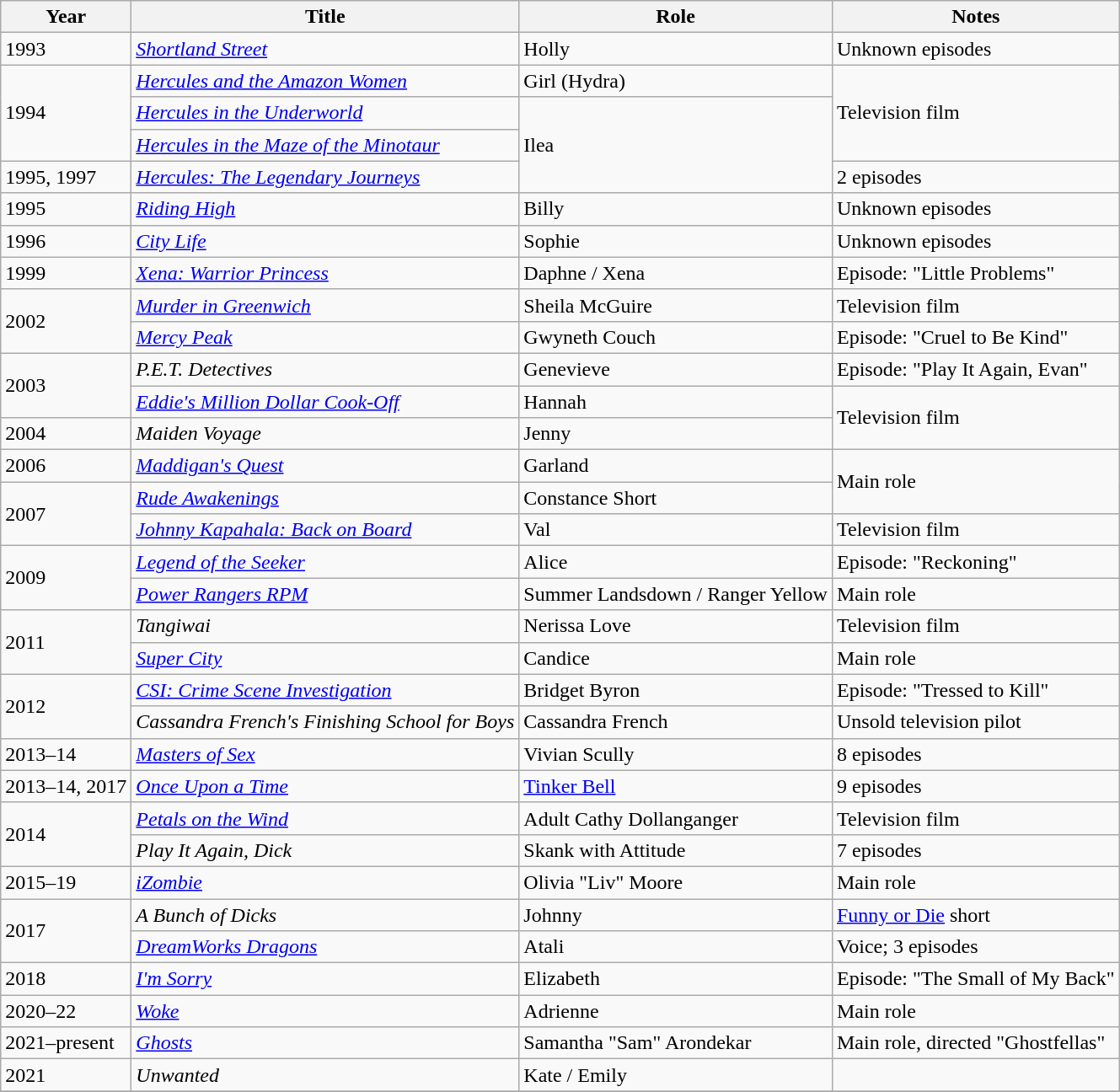<table class="wikitable sortable">
<tr>
<th>Year</th>
<th>Title</th>
<th>Role</th>
<th class="unsortable">Notes</th>
</tr>
<tr>
<td>1993</td>
<td><em><a href='#'>Shortland Street</a></em></td>
<td>Holly</td>
<td>Unknown episodes</td>
</tr>
<tr>
<td rowspan="3">1994</td>
<td><em><a href='#'>Hercules and the Amazon Women</a></em></td>
<td>Girl (Hydra)</td>
<td rowspan="3">Television film</td>
</tr>
<tr>
<td><em><a href='#'>Hercules in the Underworld</a></em></td>
<td rowspan="3">Ilea</td>
</tr>
<tr>
<td><em><a href='#'>Hercules in the Maze of the Minotaur</a></em></td>
</tr>
<tr>
<td>1995, 1997</td>
<td><em><a href='#'>Hercules: The Legendary Journeys</a></em></td>
<td>2 episodes</td>
</tr>
<tr>
<td>1995</td>
<td><em><a href='#'>Riding High</a></em></td>
<td>Billy</td>
<td>Unknown episodes</td>
</tr>
<tr>
<td>1996</td>
<td><em><a href='#'>City Life</a></em></td>
<td>Sophie</td>
<td>Unknown episodes</td>
</tr>
<tr>
<td>1999</td>
<td><em><a href='#'>Xena: Warrior Princess</a></em></td>
<td>Daphne / Xena</td>
<td>Episode: "Little Problems"</td>
</tr>
<tr>
<td rowspan="2">2002</td>
<td><em><a href='#'>Murder in Greenwich</a></em></td>
<td>Sheila McGuire</td>
<td>Television film</td>
</tr>
<tr>
<td><em><a href='#'>Mercy Peak</a></em></td>
<td>Gwyneth Couch</td>
<td>Episode: "Cruel to Be Kind"</td>
</tr>
<tr>
<td rowspan="2">2003</td>
<td><em>P.E.T. Detectives</em></td>
<td>Genevieve</td>
<td>Episode: "Play It Again, Evan"</td>
</tr>
<tr>
<td><em><a href='#'>Eddie's Million Dollar Cook-Off</a></em></td>
<td>Hannah</td>
<td rowspan="2">Television film</td>
</tr>
<tr>
<td>2004</td>
<td><em>Maiden Voyage</em></td>
<td>Jenny</td>
</tr>
<tr>
<td>2006</td>
<td><em><a href='#'>Maddigan's Quest</a></em></td>
<td>Garland</td>
<td rowspan="2">Main role</td>
</tr>
<tr>
<td rowspan="2">2007</td>
<td><em><a href='#'>Rude Awakenings</a></em></td>
<td>Constance Short</td>
</tr>
<tr>
<td><em><a href='#'>Johnny Kapahala: Back on Board</a></em></td>
<td>Val</td>
<td>Television film</td>
</tr>
<tr>
<td rowspan="2">2009</td>
<td><em><a href='#'>Legend of the Seeker</a></em></td>
<td>Alice</td>
<td>Episode: "Reckoning"</td>
</tr>
<tr>
<td><em><a href='#'>Power Rangers RPM</a></em></td>
<td>Summer Landsdown / Ranger Yellow</td>
<td>Main role</td>
</tr>
<tr>
<td rowspan="2">2011</td>
<td><em>Tangiwai</em></td>
<td>Nerissa Love</td>
<td>Television film</td>
</tr>
<tr>
<td><em><a href='#'>Super City</a></em></td>
<td>Candice</td>
<td>Main role</td>
</tr>
<tr>
<td rowspan="2">2012</td>
<td><em><a href='#'>CSI: Crime Scene Investigation</a></em></td>
<td>Bridget Byron</td>
<td>Episode: "Tressed to Kill"</td>
</tr>
<tr>
<td><em>Cassandra French's Finishing School for Boys</em></td>
<td>Cassandra French</td>
<td>Unsold television pilot</td>
</tr>
<tr>
<td>2013–14</td>
<td><em><a href='#'>Masters of Sex</a></em></td>
<td>Vivian Scully</td>
<td>8 episodes</td>
</tr>
<tr>
<td>2013–14, 2017</td>
<td><em><a href='#'>Once Upon a Time</a></em></td>
<td><a href='#'>Tinker Bell</a></td>
<td>9 episodes</td>
</tr>
<tr>
<td rowspan="2">2014</td>
<td><em><a href='#'>Petals on the Wind</a></em></td>
<td>Adult Cathy Dollanganger</td>
<td>Television film</td>
</tr>
<tr>
<td><em>Play It Again, Dick</em></td>
<td>Skank with Attitude</td>
<td>7 episodes</td>
</tr>
<tr>
<td>2015–19</td>
<td><em><a href='#'>iZombie</a></em></td>
<td>Olivia "Liv" Moore</td>
<td>Main role</td>
</tr>
<tr>
<td rowspan="2">2017</td>
<td><em>A Bunch of Dicks</em></td>
<td>Johnny</td>
<td><a href='#'>Funny or Die</a> short</td>
</tr>
<tr>
<td><em><a href='#'>DreamWorks Dragons</a></em></td>
<td>Atali</td>
<td>Voice; 3 episodes</td>
</tr>
<tr>
<td>2018</td>
<td><em><a href='#'>I'm Sorry</a></em></td>
<td>Elizabeth</td>
<td>Episode: "The Small of My Back"</td>
</tr>
<tr>
<td>2020–22</td>
<td><em><a href='#'>Woke</a></em></td>
<td>Adrienne</td>
<td>Main role</td>
</tr>
<tr>
<td>2021–present</td>
<td><em><a href='#'>Ghosts</a></em></td>
<td>Samantha "Sam" Arondekar</td>
<td>Main role, directed "Ghostfellas"</td>
</tr>
<tr>
<td>2021</td>
<td><em>Unwanted</em></td>
<td>Kate / Emily</td>
<td></td>
</tr>
<tr>
</tr>
</table>
